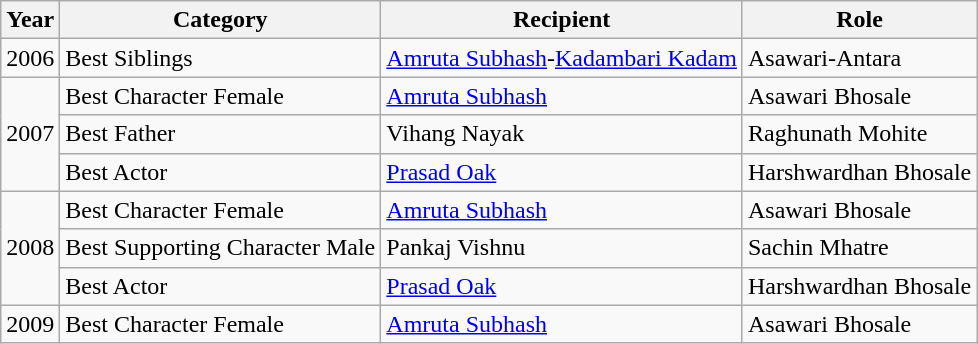<table class="wikitable">
<tr>
<th>Year</th>
<th>Category</th>
<th>Recipient</th>
<th>Role</th>
</tr>
<tr>
<td>2006</td>
<td>Best Siblings</td>
<td><a href='#'>Amruta Subhash</a>-<a href='#'>Kadambari Kadam</a></td>
<td>Asawari-Antara</td>
</tr>
<tr>
<td rowspan="3">2007</td>
<td>Best Character Female</td>
<td><a href='#'>Amruta Subhash</a></td>
<td>Asawari Bhosale</td>
</tr>
<tr>
<td>Best Father</td>
<td>Vihang Nayak</td>
<td>Raghunath Mohite</td>
</tr>
<tr>
<td>Best Actor</td>
<td><a href='#'>Prasad Oak</a></td>
<td>Harshwardhan Bhosale</td>
</tr>
<tr>
<td rowspan="3">2008</td>
<td>Best Character Female</td>
<td><a href='#'>Amruta Subhash</a></td>
<td>Asawari Bhosale</td>
</tr>
<tr>
<td>Best Supporting Character Male</td>
<td>Pankaj Vishnu</td>
<td>Sachin Mhatre</td>
</tr>
<tr>
<td>Best Actor</td>
<td><a href='#'>Prasad Oak</a></td>
<td>Harshwardhan Bhosale</td>
</tr>
<tr>
<td>2009</td>
<td>Best Character Female</td>
<td><a href='#'>Amruta Subhash</a></td>
<td>Asawari Bhosale</td>
</tr>
</table>
